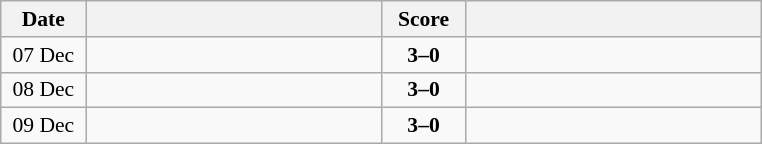<table class="wikitable" style="text-align: center; font-size:90% ">
<tr>
<th width="50">Date</th>
<th align="right" width="190"></th>
<th width="50">Score</th>
<th align="left" width="190"></th>
</tr>
<tr>
<td>07 Dec</td>
<td align=right><strong></strong></td>
<td align=center><strong>3–0</strong></td>
<td align=left></td>
</tr>
<tr>
<td>08 Dec</td>
<td align=right><strong></strong></td>
<td align=center><strong>3–0</strong></td>
<td align=left></td>
</tr>
<tr>
<td>09 Dec</td>
<td align=right><strong></strong></td>
<td align=center><strong>3–0</strong></td>
<td align=left></td>
</tr>
</table>
